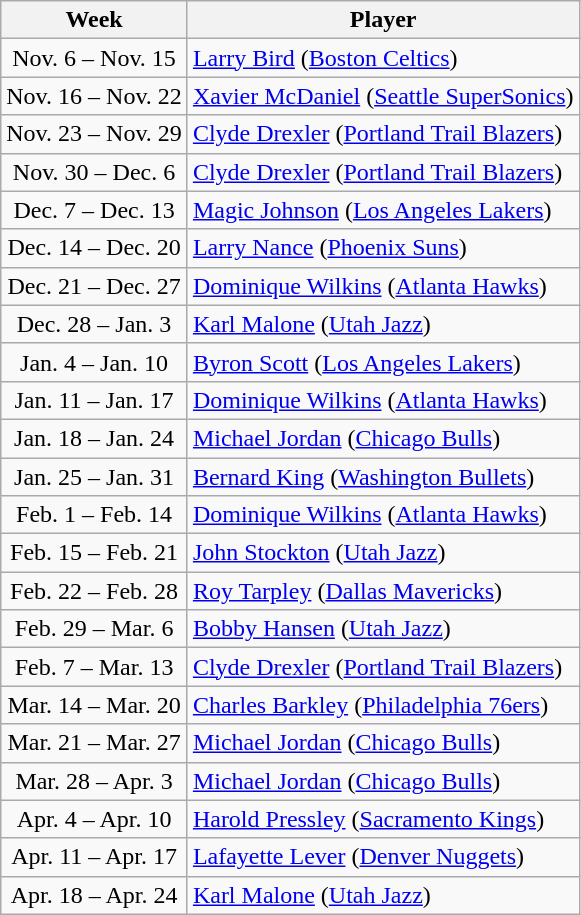<table class="wikitable">
<tr>
<th>Week</th>
<th>Player</th>
</tr>
<tr>
<td align=center>Nov. 6 – Nov. 15</td>
<td><a href='#'>Larry Bird</a> (<a href='#'>Boston Celtics</a>)</td>
</tr>
<tr>
<td align=center>Nov. 16 – Nov. 22</td>
<td><a href='#'>Xavier McDaniel</a> (<a href='#'>Seattle SuperSonics</a>)</td>
</tr>
<tr>
<td align=center>Nov. 23 – Nov. 29</td>
<td><a href='#'>Clyde Drexler</a> (<a href='#'>Portland Trail Blazers</a>)</td>
</tr>
<tr>
<td align=center>Nov. 30 – Dec. 6</td>
<td><a href='#'>Clyde Drexler</a> (<a href='#'>Portland Trail Blazers</a>)</td>
</tr>
<tr>
<td align=center>Dec. 7 – Dec. 13</td>
<td><a href='#'>Magic Johnson</a> (<a href='#'>Los Angeles Lakers</a>)</td>
</tr>
<tr>
<td align=center>Dec. 14 – Dec. 20</td>
<td><a href='#'>Larry Nance</a> (<a href='#'>Phoenix Suns</a>)</td>
</tr>
<tr>
<td align=center>Dec. 21 – Dec. 27</td>
<td><a href='#'>Dominique Wilkins</a> (<a href='#'>Atlanta Hawks</a>)</td>
</tr>
<tr>
<td align=center>Dec. 28 – Jan. 3</td>
<td><a href='#'>Karl Malone</a> (<a href='#'>Utah Jazz</a>)</td>
</tr>
<tr>
<td align=center>Jan. 4 – Jan. 10</td>
<td><a href='#'>Byron Scott</a> (<a href='#'>Los Angeles Lakers</a>)</td>
</tr>
<tr>
<td align=center>Jan. 11 – Jan. 17</td>
<td><a href='#'>Dominique Wilkins</a> (<a href='#'>Atlanta Hawks</a>)</td>
</tr>
<tr>
<td align=center>Jan. 18 – Jan. 24</td>
<td><a href='#'>Michael Jordan</a> (<a href='#'>Chicago Bulls</a>)</td>
</tr>
<tr>
<td align=center>Jan. 25 – Jan. 31</td>
<td><a href='#'>Bernard King</a> (<a href='#'>Washington Bullets</a>)</td>
</tr>
<tr>
<td align=center>Feb. 1 – Feb. 14</td>
<td><a href='#'>Dominique Wilkins</a> (<a href='#'>Atlanta Hawks</a>)</td>
</tr>
<tr>
<td align=center>Feb. 15 – Feb. 21</td>
<td><a href='#'>John Stockton</a> (<a href='#'>Utah Jazz</a>)</td>
</tr>
<tr>
<td align=center>Feb. 22 – Feb. 28</td>
<td><a href='#'>Roy Tarpley</a> (<a href='#'>Dallas Mavericks</a>)</td>
</tr>
<tr>
<td align=center>Feb. 29 – Mar. 6</td>
<td><a href='#'>Bobby Hansen</a> (<a href='#'>Utah Jazz</a>)</td>
</tr>
<tr>
<td align=center>Feb. 7 – Mar. 13</td>
<td><a href='#'>Clyde Drexler</a> (<a href='#'>Portland Trail Blazers</a>)</td>
</tr>
<tr>
<td align=center>Mar. 14 – Mar. 20</td>
<td><a href='#'>Charles Barkley</a> (<a href='#'>Philadelphia 76ers</a>)</td>
</tr>
<tr>
<td align=center>Mar. 21 – Mar. 27</td>
<td><a href='#'>Michael Jordan</a> (<a href='#'>Chicago Bulls</a>)</td>
</tr>
<tr>
<td align=center>Mar. 28 – Apr. 3</td>
<td><a href='#'>Michael Jordan</a> (<a href='#'>Chicago Bulls</a>)</td>
</tr>
<tr>
<td align=center>Apr. 4 – Apr. 10</td>
<td><a href='#'>Harold Pressley</a> (<a href='#'>Sacramento Kings</a>)</td>
</tr>
<tr>
<td align=center>Apr. 11 – Apr. 17</td>
<td><a href='#'>Lafayette Lever</a> (<a href='#'>Denver Nuggets</a>)</td>
</tr>
<tr>
<td align=center>Apr. 18 – Apr. 24</td>
<td><a href='#'>Karl Malone</a> (<a href='#'>Utah Jazz</a>)</td>
</tr>
</table>
